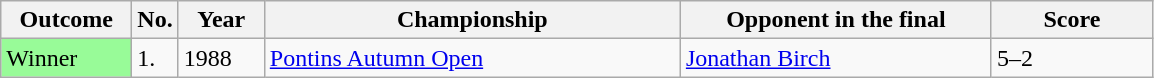<table class="sortable wikitable">
<tr>
<th width="80">Outcome</th>
<th width="20">No.</th>
<th width="50">Year</th>
<th style="width:270px;">Championship</th>
<th style="width:200px;">Opponent in the final</th>
<th style="width:100px;">Score</th>
</tr>
<tr>
<td style="background:#98fb98;">Winner</td>
<td>1.</td>
<td>1988</td>
<td><a href='#'>Pontins Autumn Open</a></td>
<td> <a href='#'>Jonathan Birch</a></td>
<td>5–2</td>
</tr>
</table>
